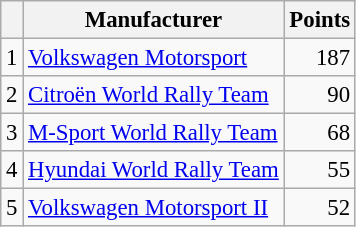<table class="wikitable" style="font-size: 95%;">
<tr>
<th></th>
<th>Manufacturer</th>
<th>Points</th>
</tr>
<tr>
<td>1</td>
<td> <a href='#'>Volkswagen Motorsport</a></td>
<td align="right">187</td>
</tr>
<tr>
<td>2</td>
<td> <a href='#'>Citroën World Rally Team</a></td>
<td align="right">90</td>
</tr>
<tr>
<td>3</td>
<td> <a href='#'>M-Sport World Rally Team</a></td>
<td align="right">68</td>
</tr>
<tr>
<td>4</td>
<td> <a href='#'>Hyundai World Rally Team</a></td>
<td align="right">55</td>
</tr>
<tr>
<td>5</td>
<td> <a href='#'>Volkswagen Motorsport II</a></td>
<td align="right">52</td>
</tr>
</table>
